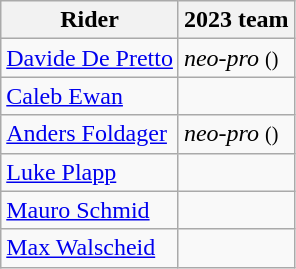<table class="wikitable">
<tr>
<th>Rider</th>
<th>2023 team</th>
</tr>
<tr>
<td><a href='#'>Davide De Pretto</a></td>
<td><em>neo-pro</em> <small>()</small></td>
</tr>
<tr>
<td><a href='#'>Caleb Ewan</a></td>
<td></td>
</tr>
<tr>
<td><a href='#'>Anders Foldager</a></td>
<td><em>neo-pro</em> <small>()</small></td>
</tr>
<tr>
<td><a href='#'>Luke Plapp</a></td>
<td></td>
</tr>
<tr>
<td><a href='#'>Mauro Schmid</a></td>
<td></td>
</tr>
<tr>
<td><a href='#'>Max Walscheid</a></td>
<td></td>
</tr>
</table>
